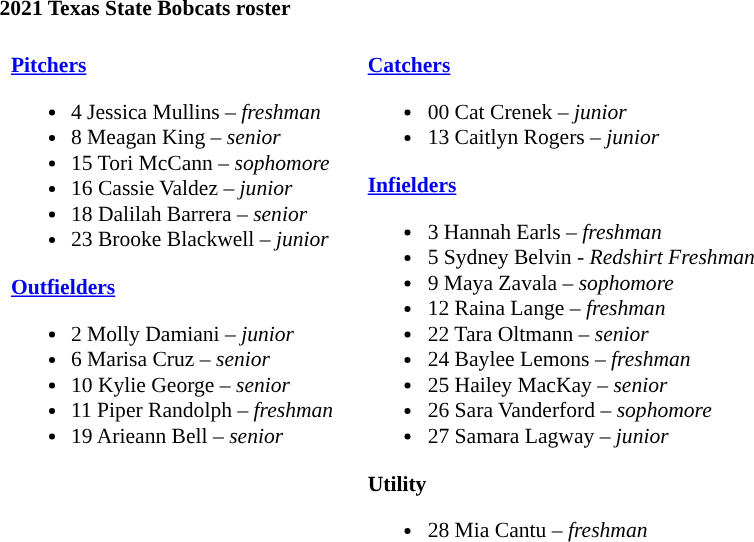<table class="toccolours" style="text-align: left; font-size:90%;">
<tr>
<th colspan="9">2021 Texas State Bobcats roster</th>
</tr>
<tr>
<td width="03"> </td>
<td valign="top"><br><strong><a href='#'>Pitchers</a></strong><ul><li>4 Jessica Mullins – <em>freshman</em></li><li>8 Meagan King – <em>senior</em></li><li>15 Tori McCann – <em>sophomore</em></li><li>16 Cassie Valdez – <em>junior</em></li><li>18 Dalilah Barrera – <em>senior</em></li><li>23 Brooke Blackwell – <em>junior</em></li></ul><strong><a href='#'>Outfielders</a></strong><ul><li>2 Molly Damiani – <em>junior</em></li><li>6 Marisa Cruz – <em>senior</em></li><li>10 Kylie George – <em>senior</em></li><li>11 Piper Randolph – <em>freshman</em></li><li>19 Arieann Bell – <em>senior</em></li></ul></td>
<td width="15"> </td>
<td valign="top"><br><strong><a href='#'>Catchers</a></strong><ul><li>00 Cat Crenek – <em>junior</em></li><li>13 Caitlyn Rogers – <em>junior</em></li></ul><strong><a href='#'>Infielders</a></strong><ul><li>3 Hannah Earls – <em>freshman</em></li><li>5 Sydney Belvin - <em>Redshirt Freshman</em></li><li>9 Maya Zavala – <em>sophomore</em></li><li>12 Raina Lange – <em>freshman</em></li><li>22 Tara Oltmann – <em>senior</em></li><li>24 Baylee Lemons – <em>freshman</em></li><li>25 Hailey MacKay – <em>senior</em></li><li>26 Sara Vanderford – <em>sophomore</em></li><li>27 Samara Lagway – <em>junior</em></li></ul><strong>Utility</strong><ul><li>28 Mia Cantu – <em>freshman</em></li></ul></td>
</tr>
</table>
